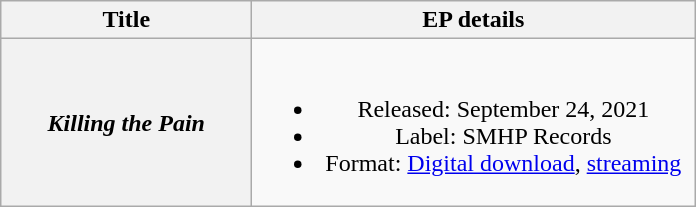<table class="wikitable plainrowheaders" style="text-align:center;">
<tr>
<th scope="col" style="width:10em;">Title</th>
<th scope="col" style="width:18em;">EP details</th>
</tr>
<tr>
<th scope="row"><em>Killing the Pain</em></th>
<td><br><ul><li>Released: September 24, 2021</li><li>Label: SMHP Records</li><li>Format: <a href='#'>Digital download</a>, <a href='#'>streaming</a></li></ul></td>
</tr>
</table>
